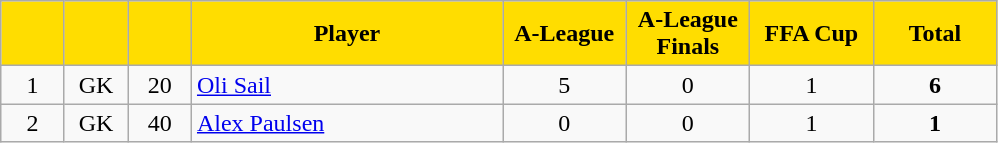<table class="wikitable" style="text-align:center;">
<tr>
<th style="background:#ffdd00; color:black; width:35px;"></th>
<th style="background:#ffdd00; color:black; width:35px;"></th>
<th style="background:#ffdd00; color:black; width:35px;"></th>
<th style="background:#ffdd00; color:black; width:200px;">Player</th>
<th style="background:#ffdd00; color:black; width:75px;">A-League</th>
<th style="background:#ffdd00; color:black; width:75px;">A-League Finals</th>
<th style="background:#ffdd00; color:black; width:75px;">FFA Cup</th>
<th style="background:#ffdd00; color:black; width:75px;">Total</th>
</tr>
<tr>
<td>1</td>
<td>GK</td>
<td>20</td>
<td align=left> <a href='#'>Oli Sail</a></td>
<td>5</td>
<td>0</td>
<td>1</td>
<td><strong>6</strong></td>
</tr>
<tr>
<td>2</td>
<td>GK</td>
<td>40</td>
<td align=left> <a href='#'>Alex Paulsen</a></td>
<td>0</td>
<td>0</td>
<td>1</td>
<td><strong>1</strong></td>
</tr>
</table>
